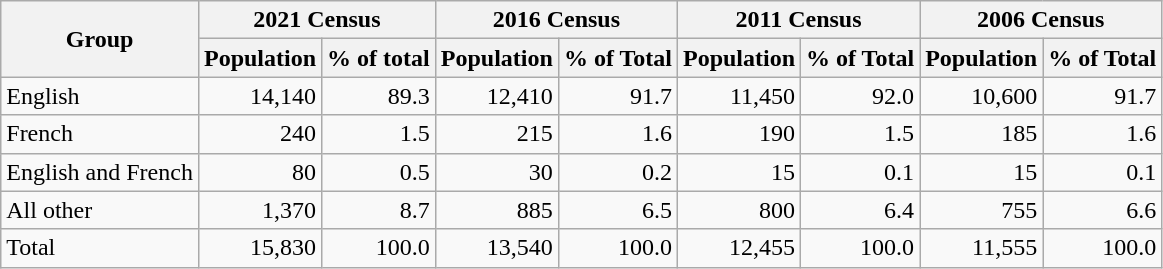<table class="wikitable" style="text-align:right">
<tr>
<th rowspan=2>Group</th>
<th colspan=2>2021 Census</th>
<th colspan=2>2016 Census</th>
<th colspan=2>2011 Census</th>
<th colspan=2>2006 Census</th>
</tr>
<tr>
<th>Population</th>
<th>% of total</th>
<th>Population</th>
<th>% of Total</th>
<th>Population</th>
<th>% of Total</th>
<th>Population</th>
<th>% of Total</th>
</tr>
<tr>
<td style="text-align:left">English</td>
<td>14,140</td>
<td>89.3</td>
<td>12,410</td>
<td>91.7</td>
<td>11,450</td>
<td>92.0</td>
<td>10,600</td>
<td>91.7</td>
</tr>
<tr>
<td style="text-align:left">French</td>
<td>240</td>
<td>1.5</td>
<td>215</td>
<td>1.6</td>
<td>190</td>
<td>1.5</td>
<td>185</td>
<td>1.6</td>
</tr>
<tr>
<td style="text-align:left">English and French</td>
<td>80</td>
<td>0.5</td>
<td>30</td>
<td>0.2</td>
<td>15</td>
<td>0.1</td>
<td>15</td>
<td>0.1</td>
</tr>
<tr>
<td style="text-align:left">All other</td>
<td>1,370</td>
<td>8.7</td>
<td>885</td>
<td>6.5</td>
<td>800</td>
<td>6.4</td>
<td>755</td>
<td>6.6</td>
</tr>
<tr>
<td style="text-align:left">Total</td>
<td>15,830</td>
<td>100.0</td>
<td>13,540</td>
<td>100.0</td>
<td>12,455</td>
<td>100.0</td>
<td>11,555</td>
<td>100.0</td>
</tr>
</table>
